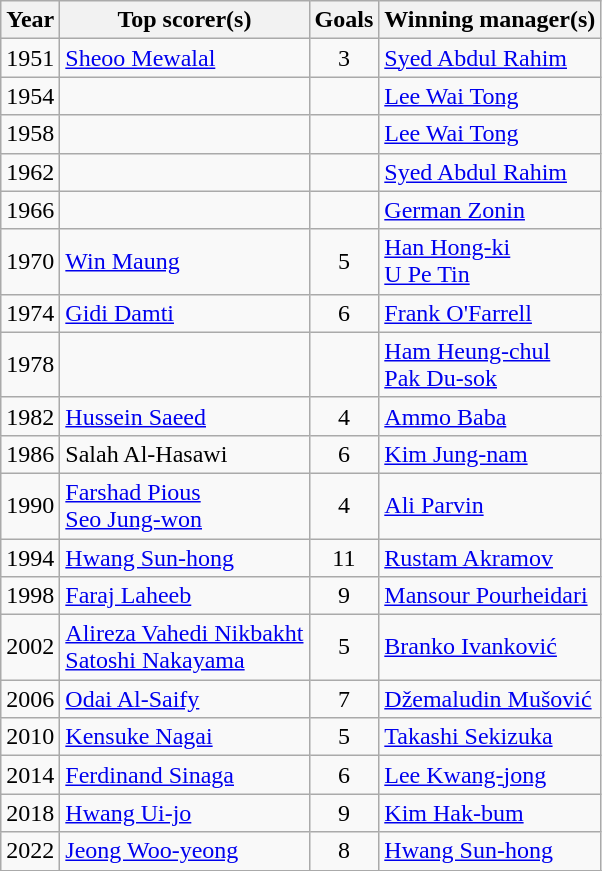<table class="wikitable">
<tr>
<th>Year</th>
<th>Top scorer(s)</th>
<th>Goals</th>
<th>Winning manager(s)</th>
</tr>
<tr>
<td>1951</td>
<td> <a href='#'>Sheoo Mewalal</a></td>
<td align=center>3</td>
<td> <a href='#'>Syed Abdul Rahim</a></td>
</tr>
<tr>
<td>1954</td>
<td></td>
<td></td>
<td> <a href='#'>Lee Wai Tong</a></td>
</tr>
<tr>
<td>1958</td>
<td></td>
<td></td>
<td> <a href='#'>Lee Wai Tong</a></td>
</tr>
<tr>
<td>1962</td>
<td></td>
<td></td>
<td> <a href='#'>Syed Abdul Rahim</a></td>
</tr>
<tr>
<td>1966</td>
<td></td>
<td></td>
<td> <a href='#'>German Zonin</a></td>
</tr>
<tr>
<td>1970</td>
<td> <a href='#'>Win Maung</a></td>
<td align=center>5</td>
<td> <a href='#'>Han Hong-ki</a> <br>  <a href='#'>U Pe Tin</a></td>
</tr>
<tr>
<td>1974</td>
<td> <a href='#'>Gidi Damti</a></td>
<td align=center>6</td>
<td> <a href='#'>Frank O'Farrell</a></td>
</tr>
<tr>
<td>1978</td>
<td></td>
<td></td>
<td> <a href='#'>Ham Heung-chul</a> <br>  <a href='#'>Pak Du-sok</a></td>
</tr>
<tr>
<td>1982</td>
<td> <a href='#'>Hussein Saeed</a></td>
<td align=center>4</td>
<td> <a href='#'>Ammo Baba</a></td>
</tr>
<tr>
<td>1986</td>
<td> Salah Al-Hasawi</td>
<td align=center>6</td>
<td> <a href='#'>Kim Jung-nam</a></td>
</tr>
<tr>
<td>1990</td>
<td> <a href='#'>Farshad Pious</a> <br>  <a href='#'>Seo Jung-won</a></td>
<td align=center>4</td>
<td> <a href='#'>Ali Parvin</a></td>
</tr>
<tr>
<td>1994</td>
<td> <a href='#'>Hwang Sun-hong</a></td>
<td align=center>11</td>
<td> <a href='#'>Rustam Akramov</a></td>
</tr>
<tr>
<td>1998</td>
<td> <a href='#'>Faraj Laheeb</a></td>
<td align=center>9</td>
<td> <a href='#'>Mansour Pourheidari</a></td>
</tr>
<tr>
<td>2002</td>
<td> <a href='#'>Alireza Vahedi Nikbakht</a> <br>  <a href='#'>Satoshi Nakayama</a></td>
<td align=center>5</td>
<td> <a href='#'>Branko Ivanković </a></td>
</tr>
<tr>
<td>2006</td>
<td> <a href='#'>Odai Al-Saify</a></td>
<td align=center>7</td>
<td> <a href='#'>Džemaludin Mušović</a></td>
</tr>
<tr>
<td>2010</td>
<td> <a href='#'>Kensuke Nagai</a></td>
<td align=center>5</td>
<td> <a href='#'>Takashi Sekizuka</a></td>
</tr>
<tr>
<td>2014</td>
<td> <a href='#'>Ferdinand Sinaga</a></td>
<td align=center>6</td>
<td> <a href='#'>Lee Kwang-jong</a></td>
</tr>
<tr>
<td>2018</td>
<td> <a href='#'>Hwang Ui-jo</a></td>
<td align=center>9</td>
<td> <a href='#'>Kim Hak-bum</a></td>
</tr>
<tr>
<td>2022</td>
<td> <a href='#'>Jeong Woo-yeong</a></td>
<td align=center>8</td>
<td> <a href='#'>Hwang Sun-hong</a></td>
</tr>
<tr>
</tr>
</table>
